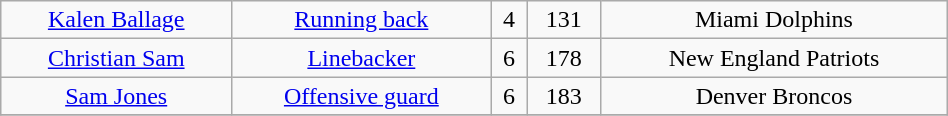<table class="wikitable" style="width:50%;">
<tr align="center" bgcolor="">
<td><a href='#'>Kalen Ballage</a></td>
<td><a href='#'>Running back</a></td>
<td>4</td>
<td>131</td>
<td>Miami Dolphins</td>
</tr>
<tr align="center" bgcolor="">
<td><a href='#'>Christian Sam</a></td>
<td><a href='#'>Linebacker</a></td>
<td>6</td>
<td>178</td>
<td>New England Patriots</td>
</tr>
<tr align="center" bgcolor="">
<td><a href='#'>Sam Jones</a></td>
<td><a href='#'>Offensive guard</a></td>
<td>6</td>
<td>183</td>
<td>Denver Broncos</td>
</tr>
<tr align="center" bgcolor="">
</tr>
</table>
